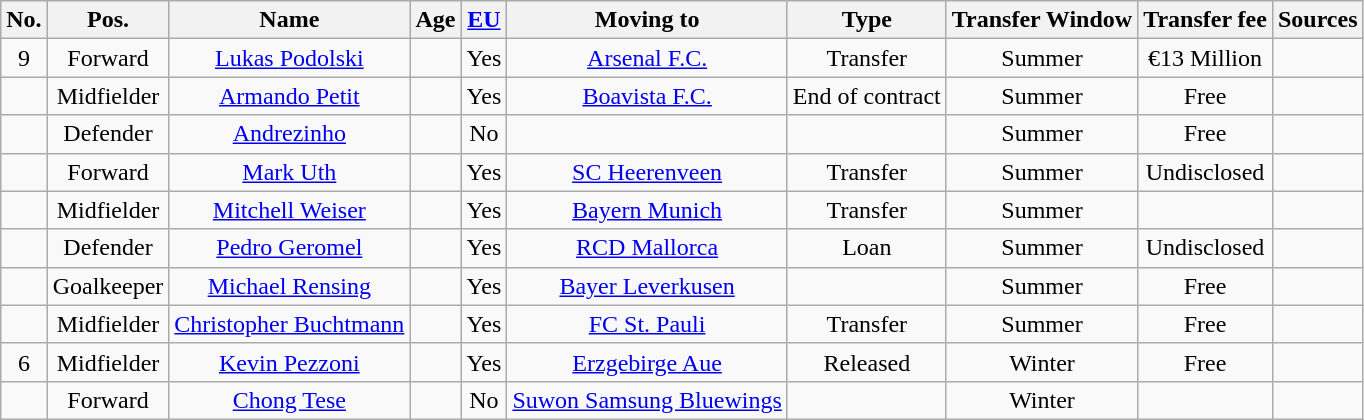<table class="wikitable" Style="text-align: center">
<tr>
<th>No.</th>
<th>Pos.</th>
<th>Name</th>
<th>Age</th>
<th><a href='#'>EU</a></th>
<th>Moving to</th>
<th>Type</th>
<th>Transfer Window</th>
<th>Transfer fee</th>
<th>Sources</th>
</tr>
<tr>
<td>9</td>
<td>Forward</td>
<td><a href='#'>Lukas Podolski</a></td>
<td></td>
<td>Yes</td>
<td><a href='#'>Arsenal F.C.</a></td>
<td>Transfer</td>
<td>Summer</td>
<td>€13 Million</td>
<td></td>
</tr>
<tr>
<td></td>
<td>Midfielder</td>
<td><a href='#'>Armando Petit</a></td>
<td></td>
<td>Yes</td>
<td><a href='#'>Boavista F.C.</a></td>
<td>End of contract</td>
<td>Summer</td>
<td>Free</td>
<td></td>
</tr>
<tr>
<td></td>
<td>Defender</td>
<td><a href='#'>Andrezinho</a></td>
<td></td>
<td>No</td>
<td></td>
<td></td>
<td>Summer</td>
<td>Free</td>
<td></td>
</tr>
<tr>
<td></td>
<td>Forward</td>
<td><a href='#'>Mark Uth</a></td>
<td></td>
<td>Yes</td>
<td><a href='#'>SC Heerenveen</a></td>
<td>Transfer</td>
<td>Summer</td>
<td>Undisclosed</td>
<td></td>
</tr>
<tr>
<td></td>
<td>Midfielder</td>
<td><a href='#'>Mitchell Weiser</a></td>
<td></td>
<td>Yes</td>
<td><a href='#'>Bayern Munich</a></td>
<td>Transfer</td>
<td>Summer</td>
<td></td>
<td></td>
</tr>
<tr>
<td></td>
<td>Defender</td>
<td><a href='#'>Pedro Geromel</a></td>
<td></td>
<td>Yes</td>
<td><a href='#'>RCD Mallorca</a></td>
<td>Loan</td>
<td>Summer</td>
<td>Undisclosed</td>
<td></td>
</tr>
<tr>
<td></td>
<td>Goalkeeper</td>
<td><a href='#'>Michael Rensing</a></td>
<td></td>
<td>Yes</td>
<td><a href='#'>Bayer Leverkusen</a></td>
<td></td>
<td>Summer</td>
<td>Free</td>
<td></td>
</tr>
<tr>
<td></td>
<td>Midfielder</td>
<td><a href='#'>Christopher Buchtmann</a></td>
<td></td>
<td>Yes</td>
<td><a href='#'>FC St. Pauli</a></td>
<td>Transfer</td>
<td>Summer</td>
<td>Free</td>
<td></td>
</tr>
<tr>
<td>6</td>
<td>Midfielder</td>
<td><a href='#'>Kevin Pezzoni</a></td>
<td></td>
<td>Yes</td>
<td><a href='#'>Erzgebirge Aue</a></td>
<td>Released</td>
<td>Winter</td>
<td>Free</td>
<td> <br></td>
</tr>
<tr>
<td></td>
<td>Forward</td>
<td><a href='#'>Chong Tese</a></td>
<td></td>
<td>No</td>
<td><a href='#'>Suwon Samsung Bluewings</a></td>
<td></td>
<td>Winter</td>
<td></td>
<td></td>
</tr>
</table>
